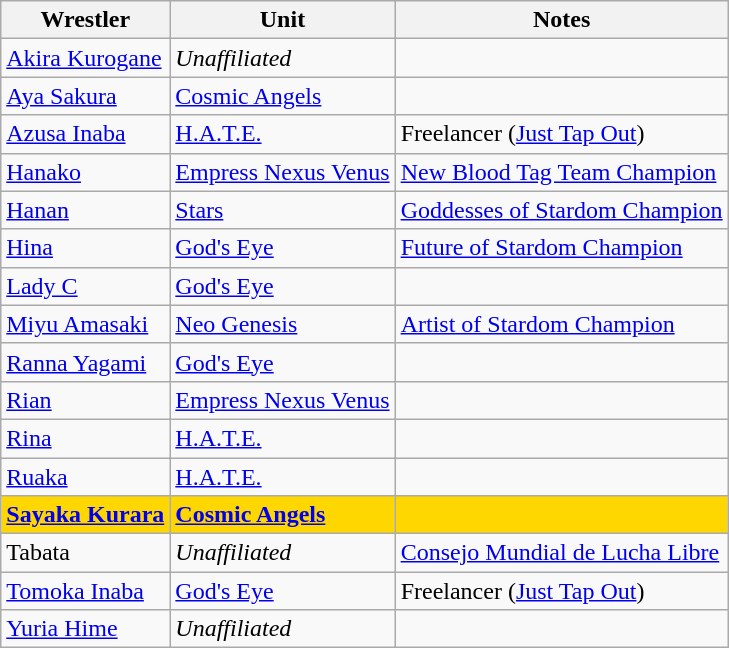<table class="wikitable sortable" align="left center">
<tr>
<th>Wrestler</th>
<th>Unit</th>
<th>Notes</th>
</tr>
<tr>
<td><a href='#'>Akira Kurogane</a></td>
<td><em>Unaffiliated</em></td>
<td></td>
</tr>
<tr>
<td><a href='#'>Aya Sakura</a></td>
<td><a href='#'>Cosmic Angels</a></td>
<td></td>
</tr>
<tr>
<td><a href='#'>Azusa Inaba</a></td>
<td><a href='#'>H.A.T.E.</a></td>
<td>Freelancer (<a href='#'>Just Tap Out</a>)</td>
</tr>
<tr>
<td><a href='#'>Hanako</a></td>
<td><a href='#'>Empress Nexus Venus</a></td>
<td><a href='#'>New Blood Tag Team Champion</a></td>
</tr>
<tr>
<td><a href='#'>Hanan</a></td>
<td><a href='#'>Stars</a></td>
<td><a href='#'>Goddesses of Stardom Champion</a></td>
</tr>
<tr>
<td><a href='#'>Hina</a></td>
<td><a href='#'>God's Eye</a></td>
<td><a href='#'>Future of Stardom Champion</a></td>
</tr>
<tr>
<td><a href='#'>Lady C</a></td>
<td><a href='#'>God's Eye</a></td>
<td></td>
</tr>
<tr>
<td><a href='#'>Miyu Amasaki</a></td>
<td><a href='#'>Neo Genesis</a></td>
<td><a href='#'>Artist of Stardom Champion</a></td>
</tr>
<tr>
<td><a href='#'>Ranna Yagami</a></td>
<td><a href='#'>God's Eye</a></td>
<td></td>
</tr>
<tr>
<td><a href='#'>Rian</a></td>
<td><a href='#'>Empress Nexus Venus</a></td>
<td></td>
</tr>
<tr>
<td><a href='#'>Rina</a></td>
<td><a href='#'>H.A.T.E.</a></td>
<td></td>
</tr>
<tr>
<td><a href='#'>Ruaka</a></td>
<td><a href='#'>H.A.T.E.</a></td>
<td></td>
</tr>
<tr style="background: gold">
<td><strong><a href='#'>Sayaka Kurara</a></strong></td>
<td><strong><a href='#'>Cosmic Angels</a></strong></td>
<td></td>
</tr>
<tr>
<td>Tabata</td>
<td><em>Unaffiliated</em></td>
<td><a href='#'>Consejo Mundial de Lucha Libre</a></td>
</tr>
<tr>
<td><a href='#'>Tomoka Inaba</a></td>
<td><a href='#'>God's Eye</a></td>
<td>Freelancer (<a href='#'>Just Tap Out</a>)</td>
</tr>
<tr>
<td><a href='#'>Yuria Hime</a></td>
<td><em>Unaffiliated</em></td>
<td></td>
</tr>
</table>
